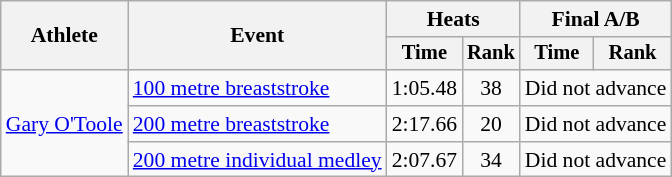<table class="wikitable" style="font-size:90%">
<tr>
<th rowspan="2">Athlete</th>
<th rowspan="2">Event</th>
<th colspan=2>Heats</th>
<th colspan=2>Final A/B</th>
</tr>
<tr style="font-size:95%">
<th>Time</th>
<th>Rank</th>
<th>Time</th>
<th>Rank</th>
</tr>
<tr align=center>
<td align=left rowspan=3><a href='#'>Gary O'Toole</a></td>
<td align=left><a href='#'>100 metre breaststroke</a></td>
<td>1:05.48</td>
<td>38</td>
<td colspan=2>Did not advance</td>
</tr>
<tr align=center>
<td align=left><a href='#'>200 metre breaststroke</a></td>
<td>2:17.66</td>
<td>20</td>
<td colspan=2>Did not advance</td>
</tr>
<tr align=center>
<td align=left><a href='#'>200 metre individual medley</a></td>
<td>2:07.67</td>
<td>34</td>
<td colspan=2>Did not advance</td>
</tr>
</table>
